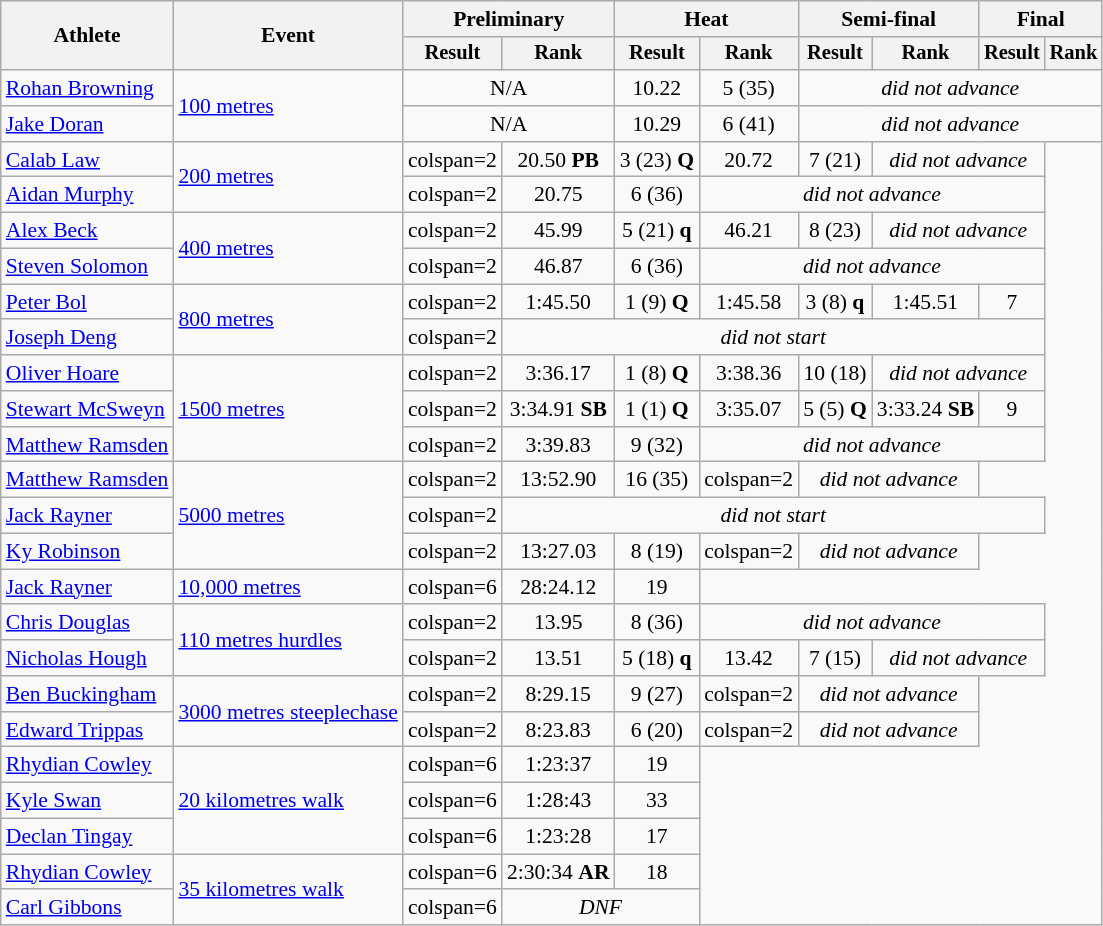<table class=wikitable style=font-size:90%>
<tr>
<th rowspan=2>Athlete</th>
<th rowspan=2>Event</th>
<th colspan=2>Preliminary</th>
<th colspan=2>Heat</th>
<th colspan=2>Semi-final</th>
<th colspan=2>Final</th>
</tr>
<tr style=font-size:95%>
<th>Result</th>
<th>Rank</th>
<th>Result</th>
<th>Rank</th>
<th>Result</th>
<th>Rank</th>
<th>Result</th>
<th>Rank</th>
</tr>
<tr align=center>
<td align=left><a href='#'>Rohan Browning</a></td>
<td align=left rowspan=2><a href='#'>100 metres</a></td>
<td colspan=2>N/A</td>
<td>10.22</td>
<td>5 (35)</td>
<td colspan=4><em>did not advance</em></td>
</tr>
<tr align=center>
<td align=left><a href='#'>Jake Doran</a></td>
<td colspan=2>N/A</td>
<td>10.29</td>
<td>6 (41)</td>
<td colspan=4><em>did not advance</em></td>
</tr>
<tr align=center>
<td align=left><a href='#'>Calab Law</a></td>
<td align=left rowspan=2><a href='#'>200 metres</a></td>
<td>colspan=2</td>
<td>20.50 <strong>PB</strong></td>
<td>3 (23) <strong>Q</strong></td>
<td>20.72</td>
<td>7 (21)</td>
<td colspan=2><em>did not advance</em></td>
</tr>
<tr align=center>
<td align=left><a href='#'>Aidan Murphy</a></td>
<td>colspan=2</td>
<td>20.75</td>
<td>6 (36)</td>
<td colspan=4><em>did not advance</em></td>
</tr>
<tr align=center>
<td align=left><a href='#'>Alex Beck</a></td>
<td align=left rowspan=2><a href='#'>400 metres</a></td>
<td>colspan=2</td>
<td>45.99</td>
<td>5 (21) <strong>q</strong></td>
<td>46.21</td>
<td>8 (23)</td>
<td colspan=2><em>did not advance</em></td>
</tr>
<tr align=center>
<td align=left><a href='#'>Steven Solomon</a></td>
<td>colspan=2</td>
<td>46.87</td>
<td>6 (36)</td>
<td colspan=4><em>did not advance</em></td>
</tr>
<tr align=center>
<td align=left><a href='#'>Peter Bol</a></td>
<td align=left rowspan=2><a href='#'>800 metres</a></td>
<td>colspan=2</td>
<td>1:45.50</td>
<td>1 (9) <strong>Q</strong></td>
<td>1:45.58</td>
<td>3 (8) <strong>q</strong></td>
<td>1:45.51</td>
<td>7</td>
</tr>
<tr align=center>
<td align=left><a href='#'>Joseph Deng</a></td>
<td>colspan=2</td>
<td colspan=6><em>did not start</em></td>
</tr>
<tr align=center>
<td align=left><a href='#'>Oliver Hoare</a></td>
<td align=left rowspan=3><a href='#'>1500 metres</a></td>
<td>colspan=2</td>
<td>3:36.17</td>
<td>1 (8) <strong>Q</strong></td>
<td>3:38.36</td>
<td>10 (18)</td>
<td colspan="2"><em>did not advance</em></td>
</tr>
<tr align=center>
<td align=left><a href='#'>Stewart McSweyn</a></td>
<td>colspan=2</td>
<td>3:34.91 <strong>SB</strong></td>
<td>1 (1) <strong>Q</strong></td>
<td>3:35.07</td>
<td>5 (5) <strong>Q</strong></td>
<td>3:33.24 <strong>SB</strong></td>
<td>9</td>
</tr>
<tr align=center>
<td align=left><a href='#'>Matthew Ramsden</a></td>
<td>colspan=2</td>
<td>3:39.83</td>
<td>9 (32)</td>
<td colspan="4"><em>did not advance</em></td>
</tr>
<tr align=center>
<td align=left><a href='#'>Matthew Ramsden</a></td>
<td align=left rowspan=3><a href='#'>5000 metres</a></td>
<td>colspan=2</td>
<td>13:52.90</td>
<td>16 (35)</td>
<td>colspan=2</td>
<td colspan="2"><em>did not advance</em></td>
</tr>
<tr align=center>
<td align=left><a href='#'>Jack Rayner</a></td>
<td>colspan=2</td>
<td colspan="6"><em>did not start</em></td>
</tr>
<tr align=center>
<td align=left><a href='#'>Ky Robinson</a></td>
<td>colspan=2</td>
<td>13:27.03</td>
<td>8 (19)</td>
<td>colspan=2</td>
<td colspan="2"><em>did not advance</em></td>
</tr>
<tr align=center>
<td align=left><a href='#'>Jack Rayner</a></td>
<td align=left><a href='#'>10,000 metres</a></td>
<td>colspan=6</td>
<td>28:24.12</td>
<td>19</td>
</tr>
<tr align=center>
<td align=left><a href='#'>Chris Douglas</a></td>
<td align=left rowspan=2><a href='#'>110 metres hurdles</a></td>
<td>colspan=2</td>
<td>13.95</td>
<td>8 (36)</td>
<td colspan="4"><em>did not advance</em></td>
</tr>
<tr align=center>
<td align=left><a href='#'>Nicholas Hough</a></td>
<td>colspan=2</td>
<td>13.51</td>
<td>5 (18) <strong>q</strong></td>
<td>13.42</td>
<td>7 (15)</td>
<td colspan="2"><em>did not advance</em></td>
</tr>
<tr align=center>
<td align=left><a href='#'>Ben Buckingham</a></td>
<td align=left rowspan=2><a href='#'>3000 metres steeplechase</a></td>
<td>colspan=2</td>
<td>8:29.15</td>
<td>9 (27)</td>
<td>colspan=2</td>
<td colspan="2"><em>did not advance</em></td>
</tr>
<tr align=center>
<td align=left><a href='#'>Edward Trippas</a></td>
<td>colspan=2</td>
<td>8:23.83</td>
<td>6 (20)</td>
<td>colspan=2</td>
<td colspan="2"><em>did not advance</em></td>
</tr>
<tr align=center>
<td align=left><a href='#'>Rhydian Cowley</a></td>
<td align=left rowspan=3><a href='#'>20 kilometres walk</a></td>
<td>colspan=6</td>
<td>1:23:37</td>
<td>19</td>
</tr>
<tr align=center>
<td align=left><a href='#'>Kyle Swan</a></td>
<td>colspan=6</td>
<td>1:28:43</td>
<td>33</td>
</tr>
<tr align=center>
<td align=left><a href='#'>Declan Tingay</a></td>
<td>colspan=6</td>
<td>1:23:28</td>
<td>17</td>
</tr>
<tr align=center>
<td align=left><a href='#'>Rhydian Cowley</a></td>
<td align=left rowspan=2><a href='#'>35 kilometres walk</a></td>
<td>colspan=6</td>
<td>2:30:34 <strong>AR</strong></td>
<td>18</td>
</tr>
<tr align=center>
<td align=left><a href='#'>Carl Gibbons</a></td>
<td>colspan=6</td>
<td colspan="2"><em>DNF</em></td>
</tr>
</table>
